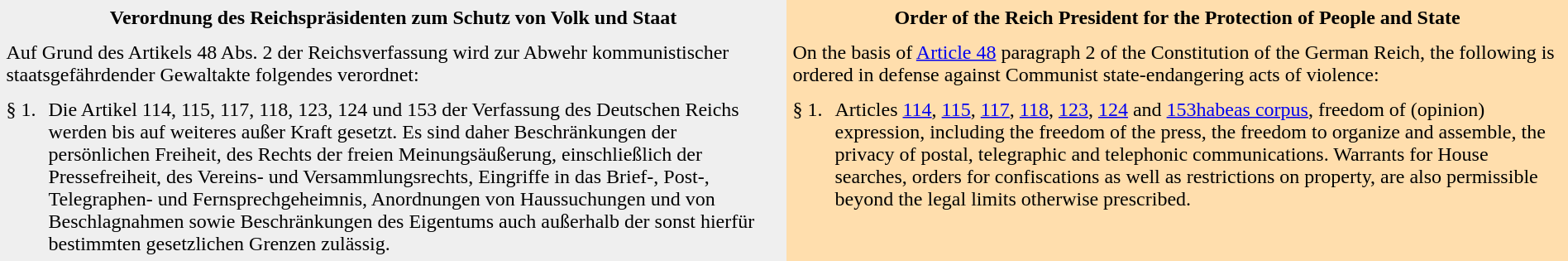<table border="0" cellpadding="5" cellspacing="0">
<tr>
<th width="50%" style="background:#efefef;" align="center" valign="top" colspan="2">Verordnung des Reichspräsidenten zum Schutz von Volk und Staat</th>
<th width="50%" style="background:#ffdead;" align="center" valign="top" colspan="2">Order of the Reich President for the Protection of People and State</th>
</tr>
<tr>
<td style="background:#efefef;" valign="top" colspan="2">Auf Grund des Artikels 48 Abs. 2 der Reichsverfassung wird zur Abwehr kommunistischer staatsgefährdender Gewaltakte folgendes verordnet:</td>
<td style="background:#ffdead;" valign="top" colspan="2">On the basis of <a href='#'>Article 48</a> paragraph 2 of the Constitution of the German Reich, the following is ordered in defense against Communist state-endangering acts of violence:</td>
</tr>
<tr>
<td style="background:#efefef;" valign="top">§ 1.</td>
<td style="background:#efefef;" valign="top">Die Artikel 114, 115, 117, 118, 123, 124 und 153 der Verfassung des Deutschen Reichs werden bis auf weiteres außer Kraft gesetzt. Es sind daher Beschränkungen der persönlichen Freiheit, des Rechts der freien Meinungsäußerung, einschließlich der Pressefreiheit, des Vereins- und Versammlungsrechts, Eingriffe in das Brief-, Post-, Telegraphen- und Fernsprechgeheimnis, Anordnungen von Haussuchungen und von Beschlagnahmen sowie Beschränkungen des Eigentums auch außerhalb der sonst hierfür bestimmten gesetzlichen Grenzen zulässig.</td>
<td style="background:#ffdead;" valign="top">§ 1.</td>
<td style="background:#ffdead;" valign="top">Articles <a href='#'>114</a>, <a href='#'>115</a>, <a href='#'>117</a>, <a href='#'>118</a>, <a href='#'>123</a>, <a href='#'>124</a> and <a href='#'>153</a><a href='#'>habeas corpus</a>, freedom of (opinion) expression, including the freedom of the press, the freedom to organize and assemble, the privacy of postal, telegraphic and telephonic communications. Warrants for House searches, orders for confiscations as well as restrictions on property, are also permissible beyond the legal limits otherwise prescribed.</td>
</tr>
</table>
